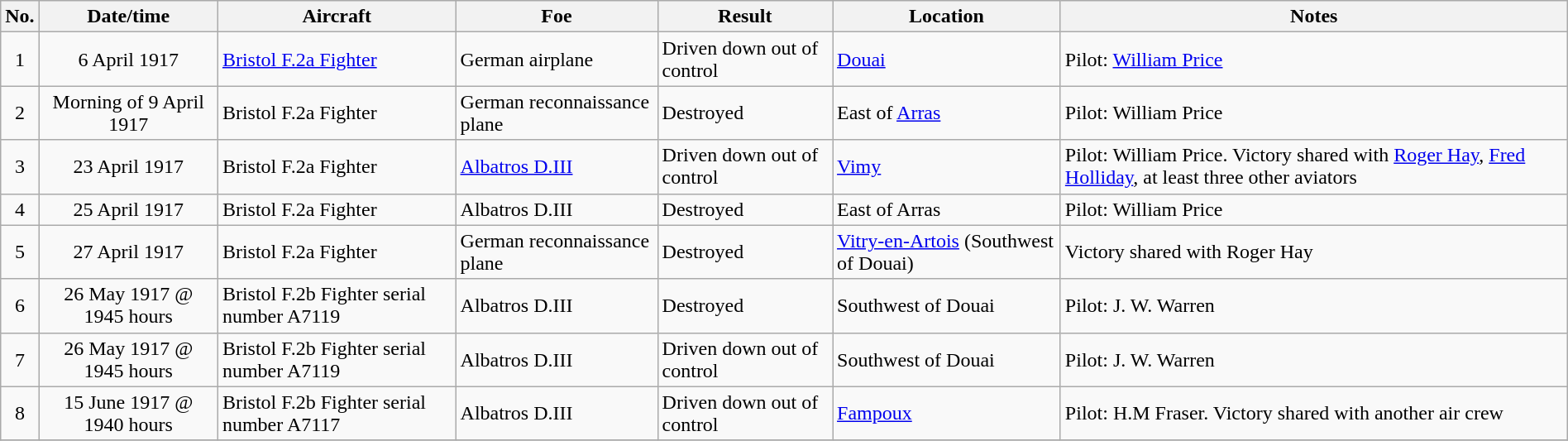<table class="wikitable" border="1" style="margin: 1em auto 1em auto">
<tr>
<th>No.</th>
<th>Date/time</th>
<th>Aircraft</th>
<th>Foe</th>
<th>Result</th>
<th>Location</th>
<th>Notes</th>
</tr>
<tr>
<td align="center">1</td>
<td align="center">6 April 1917</td>
<td><a href='#'>Bristol F.2a Fighter</a></td>
<td>German airplane</td>
<td>Driven down out of control</td>
<td><a href='#'>Douai</a></td>
<td>Pilot: <a href='#'>William Price</a></td>
</tr>
<tr>
<td align="center">2</td>
<td align="center">Morning of 9 April 1917</td>
<td>Bristol F.2a Fighter</td>
<td>German reconnaissance plane</td>
<td>Destroyed</td>
<td>East of <a href='#'>Arras</a></td>
<td>Pilot: William Price</td>
</tr>
<tr>
<td align="center">3</td>
<td align="center">23 April 1917</td>
<td>Bristol F.2a Fighter</td>
<td><a href='#'>Albatros D.III</a></td>
<td>Driven down out of control</td>
<td><a href='#'>Vimy</a></td>
<td>Pilot: William Price. Victory shared with <a href='#'>Roger Hay</a>, <a href='#'>Fred Holliday</a>, at least three other aviators</td>
</tr>
<tr>
<td align="center">4</td>
<td align="center">25 April 1917</td>
<td>Bristol F.2a Fighter</td>
<td>Albatros D.III</td>
<td>Destroyed</td>
<td>East of Arras</td>
<td>Pilot: William Price</td>
</tr>
<tr>
<td align="center">5</td>
<td align="center">27 April 1917</td>
<td>Bristol F.2a Fighter</td>
<td>German reconnaissance plane</td>
<td>Destroyed</td>
<td><a href='#'>Vitry-en-Artois</a> (Southwest of Douai)</td>
<td>Victory shared with Roger Hay</td>
</tr>
<tr>
<td align="center">6</td>
<td align="center">26 May 1917 @ 1945 hours</td>
<td>Bristol F.2b Fighter serial number A7119</td>
<td>Albatros D.III</td>
<td>Destroyed</td>
<td>Southwest of Douai</td>
<td>Pilot: J. W. Warren</td>
</tr>
<tr>
<td align="center">7</td>
<td align="center">26 May 1917 @ 1945 hours</td>
<td>Bristol F.2b Fighter serial number A7119</td>
<td>Albatros D.III</td>
<td>Driven down out of control</td>
<td>Southwest of Douai</td>
<td>Pilot: J. W. Warren</td>
</tr>
<tr>
<td align="center">8</td>
<td align="center">15 June 1917 @ 1940 hours</td>
<td>Bristol F.2b Fighter serial number A7117</td>
<td>Albatros D.III</td>
<td>Driven down out of control</td>
<td><a href='#'>Fampoux</a></td>
<td>Pilot: H.M Fraser. Victory shared with another air crew</td>
</tr>
<tr>
</tr>
</table>
